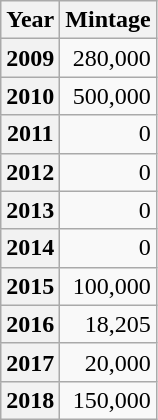<table class="wikitable sortable">
<tr>
<th>Year</th>
<th>Mintage</th>
</tr>
<tr>
<th>2009</th>
<td style="text-align:right">280,000</td>
</tr>
<tr>
<th>2010</th>
<td style="text-align:right">500,000</td>
</tr>
<tr>
<th>2011</th>
<td style="text-align:right">0</td>
</tr>
<tr>
<th>2012</th>
<td style="text-align:right">0</td>
</tr>
<tr>
<th>2013</th>
<td style="text-align:right">0</td>
</tr>
<tr>
<th>2014</th>
<td style="text-align:right">0</td>
</tr>
<tr>
<th>2015</th>
<td style="text-align:right">100,000</td>
</tr>
<tr>
<th>2016</th>
<td style="text-align:right">18,205</td>
</tr>
<tr>
<th>2017</th>
<td style="text-align:right">20,000</td>
</tr>
<tr>
<th>2018</th>
<td style="text-align:right">150,000</td>
</tr>
</table>
